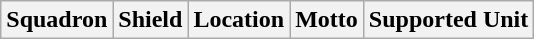<table class="wikitable">
<tr>
<th>Squadron</th>
<th>Shield</th>
<th>Location</th>
<th>Motto</th>
<th>Supported Unit</th>
</tr>
</table>
